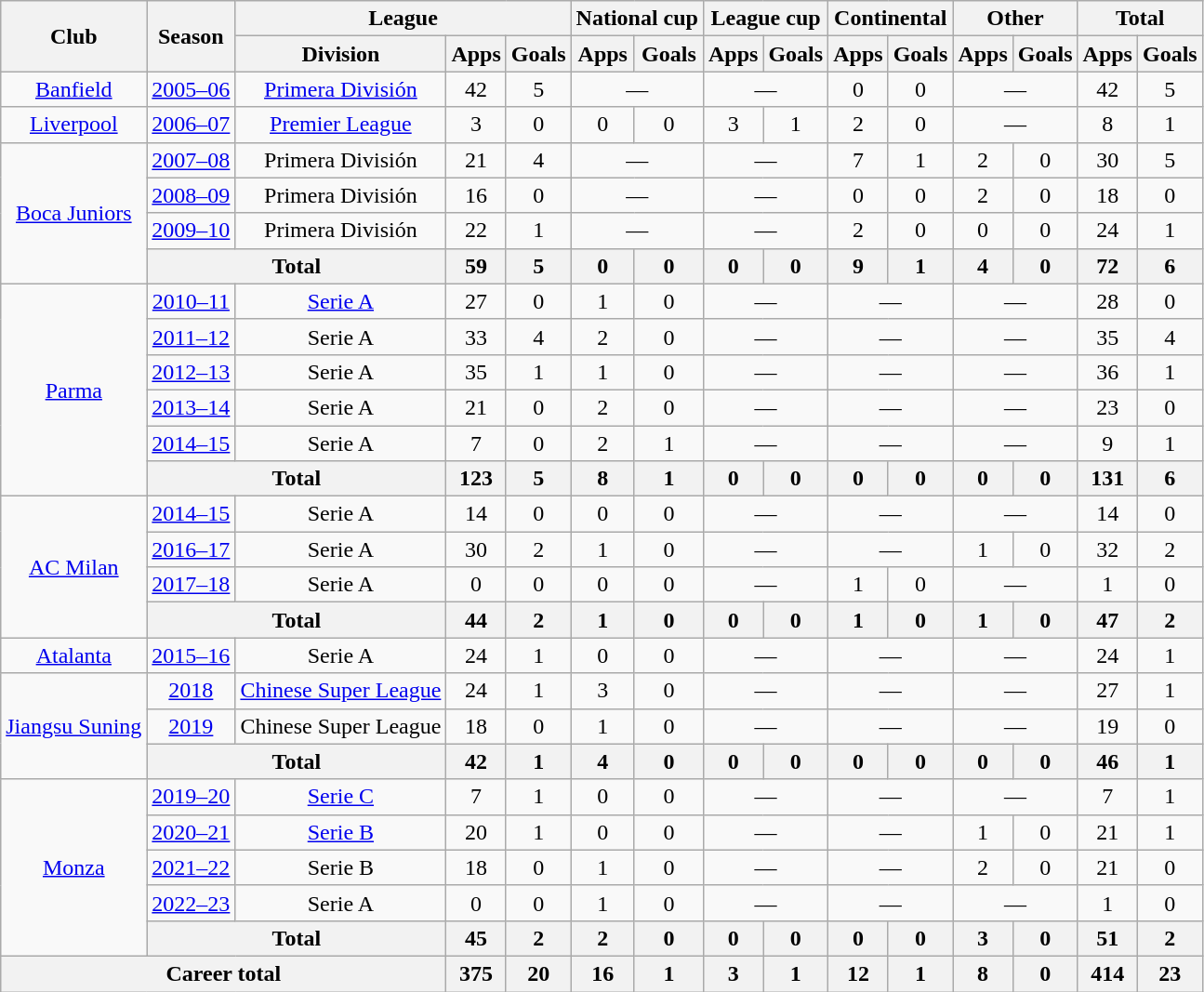<table class="wikitable" style="text-align: center;">
<tr>
<th rowspan="2">Club</th>
<th rowspan="2">Season</th>
<th colspan="3">League</th>
<th colspan="2">National cup</th>
<th colspan="2">League cup</th>
<th colspan="2">Continental</th>
<th colspan="2">Other</th>
<th colspan="2">Total</th>
</tr>
<tr>
<th>Division</th>
<th>Apps</th>
<th>Goals</th>
<th>Apps</th>
<th>Goals</th>
<th>Apps</th>
<th>Goals</th>
<th>Apps</th>
<th>Goals</th>
<th>Apps</th>
<th>Goals</th>
<th>Apps</th>
<th>Goals</th>
</tr>
<tr>
<td><a href='#'>Banfield</a></td>
<td><a href='#'>2005–06</a></td>
<td><a href='#'>Primera División</a></td>
<td>42</td>
<td>5</td>
<td colspan="2">—</td>
<td colspan="2">—</td>
<td>0</td>
<td>0</td>
<td colspan="2">—</td>
<td>42</td>
<td>5</td>
</tr>
<tr>
<td><a href='#'>Liverpool</a></td>
<td><a href='#'>2006–07</a></td>
<td><a href='#'>Premier League</a></td>
<td>3</td>
<td>0</td>
<td>0</td>
<td>0</td>
<td>3</td>
<td>1</td>
<td>2</td>
<td>0</td>
<td colspan="2">—</td>
<td>8</td>
<td>1</td>
</tr>
<tr>
<td rowspan="4"><a href='#'>Boca Juniors</a></td>
<td><a href='#'>2007–08</a></td>
<td>Primera División</td>
<td>21</td>
<td>4</td>
<td colspan="2">—</td>
<td colspan="2">—</td>
<td>7</td>
<td>1</td>
<td>2</td>
<td>0</td>
<td>30</td>
<td>5</td>
</tr>
<tr>
<td><a href='#'>2008–09</a></td>
<td>Primera División</td>
<td>16</td>
<td>0</td>
<td colspan="2">—</td>
<td colspan="2">—</td>
<td>0</td>
<td>0</td>
<td>2</td>
<td>0</td>
<td>18</td>
<td>0</td>
</tr>
<tr>
<td><a href='#'>2009–10</a></td>
<td>Primera División</td>
<td>22</td>
<td>1</td>
<td colspan="2">—</td>
<td colspan="2">—</td>
<td>2</td>
<td>0</td>
<td>0</td>
<td>0</td>
<td>24</td>
<td>1</td>
</tr>
<tr>
<th colspan="2">Total</th>
<th>59</th>
<th>5</th>
<th>0</th>
<th>0</th>
<th>0</th>
<th>0</th>
<th>9</th>
<th>1</th>
<th>4</th>
<th>0</th>
<th>72</th>
<th>6</th>
</tr>
<tr>
<td rowspan="6"><a href='#'>Parma</a></td>
<td><a href='#'>2010–11</a></td>
<td><a href='#'>Serie A</a></td>
<td>27</td>
<td>0</td>
<td>1</td>
<td>0</td>
<td colspan="2">—</td>
<td colspan="2">—</td>
<td colspan="2">—</td>
<td>28</td>
<td>0</td>
</tr>
<tr>
<td><a href='#'>2011–12</a></td>
<td>Serie A</td>
<td>33</td>
<td>4</td>
<td>2</td>
<td>0</td>
<td colspan="2">—</td>
<td colspan="2">—</td>
<td colspan="2">—</td>
<td>35</td>
<td>4</td>
</tr>
<tr>
<td><a href='#'>2012–13</a></td>
<td>Serie A</td>
<td>35</td>
<td>1</td>
<td>1</td>
<td>0</td>
<td colspan="2">—</td>
<td colspan="2">—</td>
<td colspan="2">—</td>
<td>36</td>
<td>1</td>
</tr>
<tr>
<td><a href='#'>2013–14</a></td>
<td>Serie A</td>
<td>21</td>
<td>0</td>
<td>2</td>
<td>0</td>
<td colspan="2">—</td>
<td colspan="2">—</td>
<td colspan="2">—</td>
<td>23</td>
<td>0</td>
</tr>
<tr>
<td><a href='#'>2014–15</a></td>
<td>Serie A</td>
<td>7</td>
<td>0</td>
<td>2</td>
<td>1</td>
<td colspan="2">—</td>
<td colspan="2">—</td>
<td colspan="2">—</td>
<td>9</td>
<td>1</td>
</tr>
<tr>
<th colspan="2">Total</th>
<th>123</th>
<th>5</th>
<th>8</th>
<th>1</th>
<th>0</th>
<th>0</th>
<th>0</th>
<th>0</th>
<th>0</th>
<th>0</th>
<th>131</th>
<th>6</th>
</tr>
<tr>
<td rowspan="4"><a href='#'>AC Milan</a></td>
<td><a href='#'>2014–15</a></td>
<td>Serie A</td>
<td>14</td>
<td>0</td>
<td>0</td>
<td>0</td>
<td colspan="2">—</td>
<td colspan="2">—</td>
<td colspan="2">—</td>
<td>14</td>
<td>0</td>
</tr>
<tr>
<td><a href='#'>2016–17</a></td>
<td>Serie A</td>
<td>30</td>
<td>2</td>
<td>1</td>
<td>0</td>
<td colspan="2">—</td>
<td colspan="2">—</td>
<td>1</td>
<td>0</td>
<td>32</td>
<td>2</td>
</tr>
<tr>
<td><a href='#'>2017–18</a></td>
<td>Serie A</td>
<td>0</td>
<td>0</td>
<td>0</td>
<td>0</td>
<td colspan="2">—</td>
<td>1</td>
<td>0</td>
<td colspan="2">—</td>
<td>1</td>
<td>0</td>
</tr>
<tr>
<th colspan="2">Total</th>
<th>44</th>
<th>2</th>
<th>1</th>
<th>0</th>
<th>0</th>
<th>0</th>
<th>1</th>
<th>0</th>
<th>1</th>
<th>0</th>
<th>47</th>
<th>2</th>
</tr>
<tr>
<td><a href='#'>Atalanta</a></td>
<td><a href='#'>2015–16</a></td>
<td>Serie A</td>
<td>24</td>
<td>1</td>
<td>0</td>
<td>0</td>
<td colspan="2">—</td>
<td colspan="2">—</td>
<td colspan="2">—</td>
<td>24</td>
<td>1</td>
</tr>
<tr>
<td rowspan="3"><a href='#'>Jiangsu Suning</a></td>
<td><a href='#'>2018</a></td>
<td><a href='#'>Chinese Super League</a></td>
<td>24</td>
<td>1</td>
<td>3</td>
<td>0</td>
<td colspan="2">—</td>
<td colspan="2">—</td>
<td colspan="2">—</td>
<td>27</td>
<td>1</td>
</tr>
<tr>
<td><a href='#'>2019</a></td>
<td>Chinese Super League</td>
<td>18</td>
<td>0</td>
<td>1</td>
<td>0</td>
<td colspan="2">—</td>
<td colspan="2">—</td>
<td colspan="2">—</td>
<td>19</td>
<td>0</td>
</tr>
<tr>
<th colspan="2">Total</th>
<th>42</th>
<th>1</th>
<th>4</th>
<th>0</th>
<th>0</th>
<th>0</th>
<th>0</th>
<th>0</th>
<th>0</th>
<th>0</th>
<th>46</th>
<th>1</th>
</tr>
<tr>
<td rowspan="5"><a href='#'>Monza</a></td>
<td><a href='#'>2019–20</a></td>
<td><a href='#'>Serie C</a></td>
<td>7</td>
<td>1</td>
<td>0</td>
<td>0</td>
<td colspan="2">—</td>
<td colspan="2">—</td>
<td colspan="2">—</td>
<td>7</td>
<td>1</td>
</tr>
<tr>
<td><a href='#'>2020–21</a></td>
<td><a href='#'>Serie B</a></td>
<td>20</td>
<td>1</td>
<td>0</td>
<td>0</td>
<td colspan="2">—</td>
<td colspan="2">—</td>
<td>1</td>
<td>0</td>
<td>21</td>
<td>1</td>
</tr>
<tr>
<td><a href='#'>2021–22</a></td>
<td>Serie B</td>
<td>18</td>
<td>0</td>
<td>1</td>
<td>0</td>
<td colspan="2">—</td>
<td colspan="2">—</td>
<td>2</td>
<td>0</td>
<td>21</td>
<td>0</td>
</tr>
<tr>
<td><a href='#'>2022–23</a></td>
<td>Serie A</td>
<td>0</td>
<td>0</td>
<td>1</td>
<td>0</td>
<td colspan="2">—</td>
<td colspan="2">—</td>
<td colspan="2">—</td>
<td>1</td>
<td>0</td>
</tr>
<tr>
<th colspan="2">Total</th>
<th>45</th>
<th>2</th>
<th>2</th>
<th>0</th>
<th>0</th>
<th>0</th>
<th>0</th>
<th>0</th>
<th>3</th>
<th>0</th>
<th>51</th>
<th>2</th>
</tr>
<tr>
<th colspan="3">Career total</th>
<th>375</th>
<th>20</th>
<th>16</th>
<th>1</th>
<th>3</th>
<th>1</th>
<th>12</th>
<th>1</th>
<th>8</th>
<th>0</th>
<th>414</th>
<th>23</th>
</tr>
</table>
